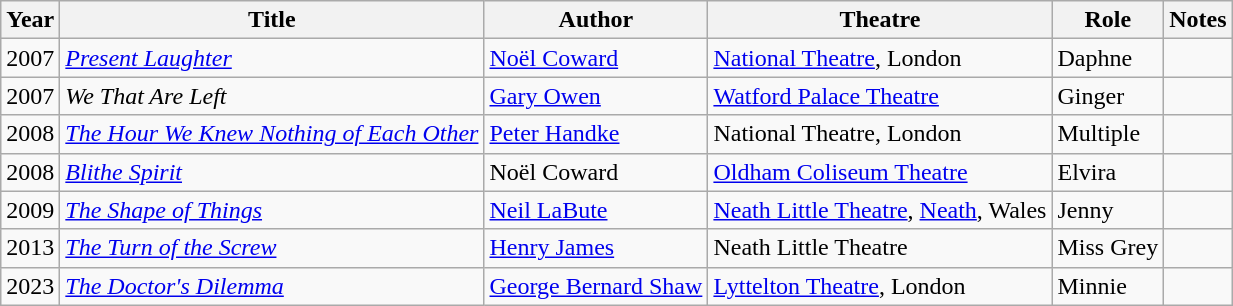<table class="wikitable sortable">
<tr>
<th>Year</th>
<th>Title</th>
<th>Author</th>
<th>Theatre</th>
<th>Role</th>
<th>Notes</th>
</tr>
<tr>
<td>2007</td>
<td><em><a href='#'>Present Laughter</a></em></td>
<td><a href='#'>Noël Coward</a></td>
<td><a href='#'>National Theatre</a>, London</td>
<td>Daphne</td>
<td></td>
</tr>
<tr>
<td>2007</td>
<td><em>We That Are Left</em></td>
<td><a href='#'>Gary Owen</a></td>
<td><a href='#'>Watford Palace Theatre</a></td>
<td>Ginger</td>
<td></td>
</tr>
<tr>
<td>2008</td>
<td><em><a href='#'>The Hour We Knew Nothing of Each Other</a></em></td>
<td><a href='#'>Peter Handke</a></td>
<td>National Theatre, London</td>
<td>Multiple</td>
<td></td>
</tr>
<tr>
<td>2008</td>
<td><em><a href='#'>Blithe Spirit</a></em></td>
<td>Noël Coward</td>
<td><a href='#'>Oldham Coliseum Theatre</a></td>
<td>Elvira</td>
<td></td>
</tr>
<tr>
<td>2009</td>
<td><em><a href='#'>The Shape of Things</a></em></td>
<td><a href='#'>Neil LaBute</a></td>
<td><a href='#'>Neath Little Theatre</a>, <a href='#'>Neath</a>, Wales</td>
<td>Jenny</td>
<td></td>
</tr>
<tr>
<td>2013</td>
<td><em><a href='#'>The Turn of the Screw</a></em></td>
<td><a href='#'>Henry James</a></td>
<td>Neath Little Theatre</td>
<td>Miss Grey</td>
<td></td>
</tr>
<tr>
<td>2023</td>
<td><em><a href='#'>The Doctor's Dilemma</a></em></td>
<td><a href='#'>George Bernard Shaw</a></td>
<td><a href='#'>Lyttelton Theatre</a>, London</td>
<td>Minnie</td>
<td></td>
</tr>
</table>
